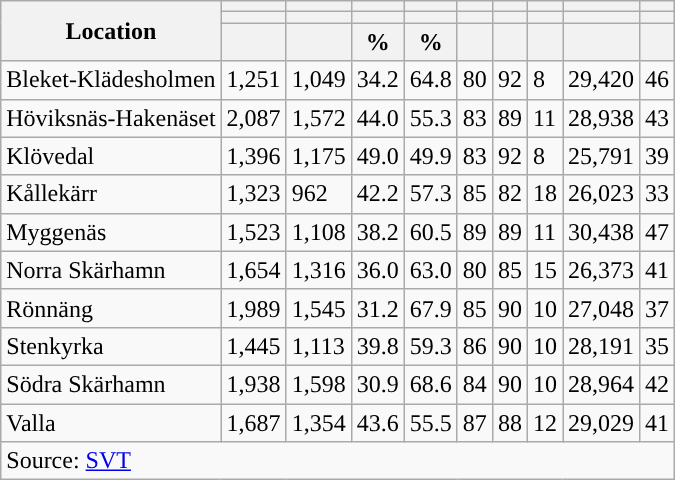<table role="presentation" class="wikitable sortable mw-collapsible">
<tr>
<th rowspan="3">Location</th>
<th></th>
<th></th>
<th></th>
<th></th>
<th></th>
<th></th>
<th></th>
<th></th>
<th></th>
</tr>
<tr>
<th></th>
<th></th>
<th style="background:"></th>
<th style="background:"></th>
<th></th>
<th></th>
<th></th>
<th></th>
<th></th>
</tr>
<tr>
<th data-sort-type="number"></th>
<th data-sort-type="number"></th>
<th data-sort-type="number">%</th>
<th data-sort-type="number">%</th>
<th data-sort-type="number"></th>
<th data-sort-type="number"></th>
<th data-sort-type="number"></th>
<th data-sort-type="number"></th>
<th data-sort-type="number"></th>
</tr>
<tr>
<td align="left">Bleket-Klädesholmen</td>
<td>1,251</td>
<td>1,049</td>
<td>34.2</td>
<td>64.8</td>
<td>80</td>
<td>92</td>
<td>8</td>
<td>29,420</td>
<td>46</td>
</tr>
<tr>
<td align="left">Höviksnäs-Hakenäset</td>
<td>2,087</td>
<td>1,572</td>
<td>44.0</td>
<td>55.3</td>
<td>83</td>
<td>89</td>
<td>11</td>
<td>28,938</td>
<td>43</td>
</tr>
<tr>
<td align="left">Klövedal</td>
<td>1,396</td>
<td>1,175</td>
<td>49.0</td>
<td>49.9</td>
<td>83</td>
<td>92</td>
<td>8</td>
<td>25,791</td>
<td>39</td>
</tr>
<tr>
<td align="left">Kållekärr</td>
<td>1,323</td>
<td>962</td>
<td>42.2</td>
<td>57.3</td>
<td>85</td>
<td>82</td>
<td>18</td>
<td>26,023</td>
<td>33</td>
</tr>
<tr>
<td align="left">Myggenäs</td>
<td>1,523</td>
<td>1,108</td>
<td>38.2</td>
<td>60.5</td>
<td>89</td>
<td>89</td>
<td>11</td>
<td>30,438</td>
<td>47</td>
</tr>
<tr>
<td align="left">Norra Skärhamn</td>
<td>1,654</td>
<td>1,316</td>
<td>36.0</td>
<td>63.0</td>
<td>80</td>
<td>85</td>
<td>15</td>
<td>26,373</td>
<td>41</td>
</tr>
<tr>
<td align="left">Rönnäng</td>
<td>1,989</td>
<td>1,545</td>
<td>31.2</td>
<td>67.9</td>
<td>85</td>
<td>90</td>
<td>10</td>
<td>27,048</td>
<td>37</td>
</tr>
<tr>
<td align="left">Stenkyrka</td>
<td>1,445</td>
<td>1,113</td>
<td>39.8</td>
<td>59.3</td>
<td>86</td>
<td>90</td>
<td>10</td>
<td>28,191</td>
<td>35</td>
</tr>
<tr>
<td align="left">Södra Skärhamn</td>
<td>1,938</td>
<td>1,598</td>
<td>30.9</td>
<td>68.6</td>
<td>84</td>
<td>90</td>
<td>10</td>
<td>28,964</td>
<td>42</td>
</tr>
<tr>
<td align="left">Valla</td>
<td>1,687</td>
<td>1,354</td>
<td>43.6</td>
<td>55.5</td>
<td>87</td>
<td>88</td>
<td>12</td>
<td>29,029</td>
<td>41</td>
</tr>
<tr>
<td colspan="10" align="left">Source: <a href='#'>SVT</a></td>
</tr>
</table>
